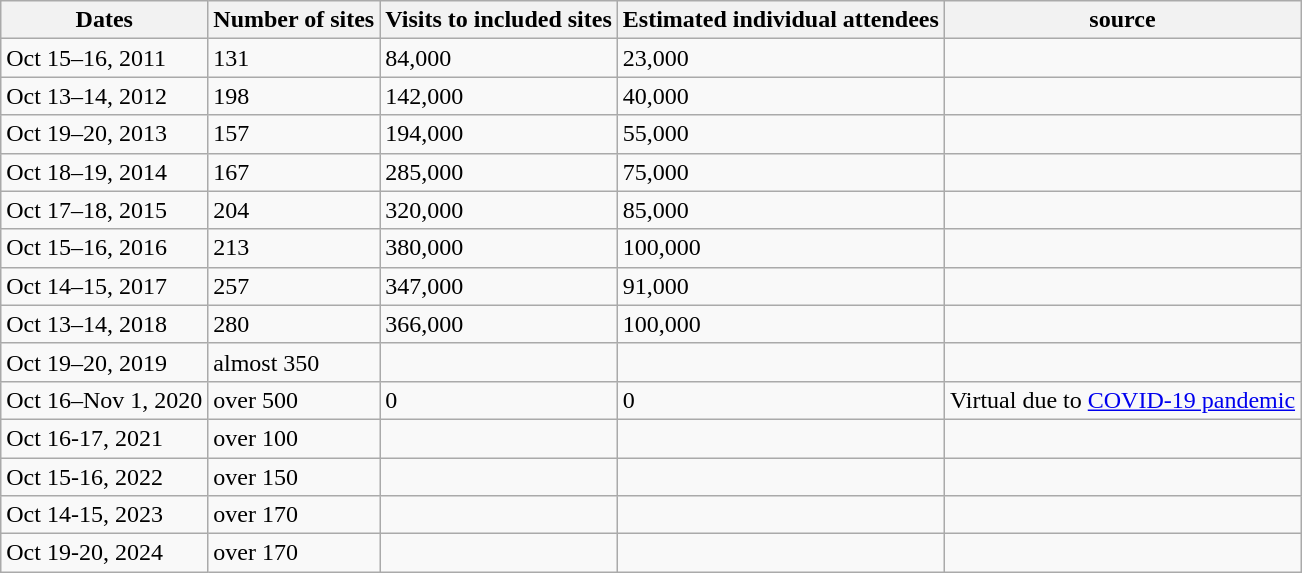<table class="wikitable">
<tr>
<th>Dates</th>
<th>Number of sites</th>
<th>Visits to included sites</th>
<th>Estimated individual attendees</th>
<th>source</th>
</tr>
<tr>
<td>Oct 15–16, 2011</td>
<td>131</td>
<td>84,000</td>
<td>23,000</td>
<td></td>
</tr>
<tr>
<td>Oct 13–14, 2012</td>
<td>198</td>
<td>142,000</td>
<td>40,000</td>
<td></td>
</tr>
<tr>
<td>Oct 19–20, 2013</td>
<td>157</td>
<td>194,000</td>
<td>55,000</td>
<td></td>
</tr>
<tr>
<td>Oct 18–19, 2014</td>
<td>167</td>
<td>285,000</td>
<td>75,000</td>
<td></td>
</tr>
<tr>
<td>Oct 17–18, 2015</td>
<td>204</td>
<td>320,000</td>
<td>85,000</td>
<td></td>
</tr>
<tr>
<td>Oct 15–16, 2016</td>
<td>213</td>
<td>380,000</td>
<td>100,000</td>
<td></td>
</tr>
<tr>
<td>Oct 14–15, 2017</td>
<td>257</td>
<td>347,000</td>
<td>91,000</td>
<td></td>
</tr>
<tr>
<td>Oct 13–14, 2018</td>
<td>280</td>
<td>366,000</td>
<td>100,000</td>
<td></td>
</tr>
<tr>
<td>Oct 19–20, 2019</td>
<td>almost 350</td>
<td></td>
<td></td>
<td></td>
</tr>
<tr>
<td>Oct 16–Nov 1, 2020</td>
<td>over 500</td>
<td>0</td>
<td>0</td>
<td>Virtual due to <a href='#'>COVID-19 pandemic</a></td>
</tr>
<tr>
<td>Oct  16-17, 2021</td>
<td>over 100</td>
<td></td>
<td></td>
<td></td>
</tr>
<tr>
<td>Oct 15-16, 2022</td>
<td>over 150</td>
<td></td>
<td></td>
<td></td>
</tr>
<tr>
<td>Oct 14-15, 2023</td>
<td>over 170</td>
<td></td>
<td></td>
<td></td>
</tr>
<tr>
<td>Oct 19-20, 2024</td>
<td>over 170</td>
<td></td>
<td></td>
<td></td>
</tr>
</table>
